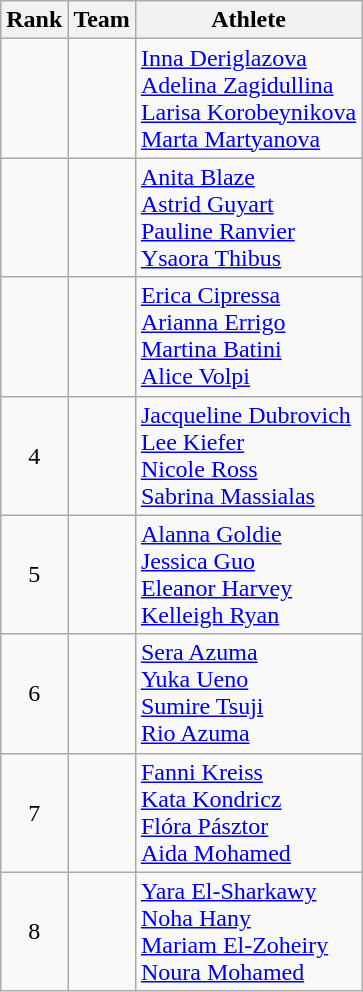<table class="wikitable sortable" style="text-align:center">
<tr>
<th>Rank</th>
<th>Team</th>
<th class="unsortable">Athlete</th>
</tr>
<tr>
<td></td>
<td align="left"></td>
<td align="left"><a href='#'>Inna Deriglazova</a><br><a href='#'>Adelina Zagidullina</a><br><a href='#'>Larisa Korobeynikova</a><br><a href='#'>Marta Martyanova</a></td>
</tr>
<tr>
<td></td>
<td align="left"></td>
<td align="left"><a href='#'>Anita Blaze</a><br><a href='#'>Astrid Guyart</a><br><a href='#'>Pauline Ranvier</a><br><a href='#'>Ysaora Thibus</a></td>
</tr>
<tr>
<td></td>
<td align="left"></td>
<td align="left"><a href='#'>Erica Cipressa</a><br><a href='#'>Arianna Errigo</a><br><a href='#'>Martina Batini</a><br><a href='#'>Alice Volpi</a></td>
</tr>
<tr>
<td>4</td>
<td align="left"></td>
<td align="left"><a href='#'>Jacqueline Dubrovich</a><br><a href='#'>Lee Kiefer</a><br><a href='#'>Nicole Ross</a><br><a href='#'>Sabrina Massialas</a></td>
</tr>
<tr>
<td>5</td>
<td align="left"></td>
<td align="left"><a href='#'>Alanna Goldie</a><br><a href='#'>Jessica Guo</a><br><a href='#'>Eleanor Harvey</a><br><a href='#'>Kelleigh Ryan</a></td>
</tr>
<tr>
<td>6</td>
<td align="left"></td>
<td align="left"><a href='#'>Sera Azuma</a><br><a href='#'>Yuka Ueno</a><br><a href='#'>Sumire Tsuji</a><br><a href='#'>Rio Azuma</a></td>
</tr>
<tr>
<td>7</td>
<td align="left"></td>
<td align="left"><a href='#'>Fanni Kreiss</a><br><a href='#'>Kata Kondricz</a><br><a href='#'>Flóra Pásztor</a><br><a href='#'>Aida Mohamed</a></td>
</tr>
<tr>
<td>8</td>
<td align="left"></td>
<td align="left"><a href='#'>Yara El-Sharkawy</a><br><a href='#'>Noha Hany</a><br><a href='#'>Mariam El-Zoheiry</a><br><a href='#'>Noura Mohamed</a></td>
</tr>
</table>
